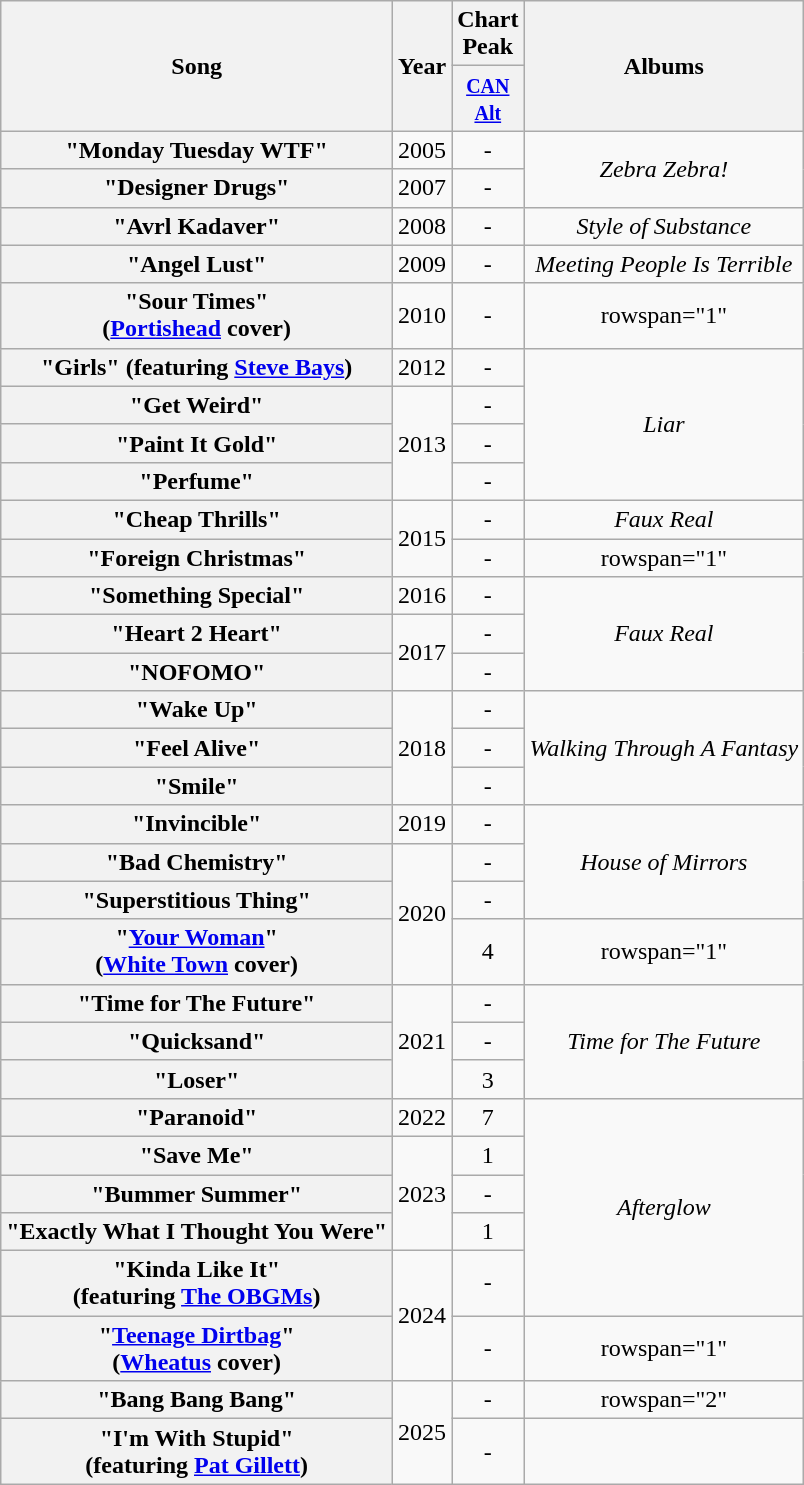<table class="wikitable plainrowheaders" style="text-align:center;">
<tr>
<th rowspan="2">Song</th>
<th rowspan="2">Year</th>
<th>Chart Peak</th>
<th rowspan="2">Albums</th>
</tr>
<tr>
<th style="width:40px;"><small><a href='#'>CAN<br> Alt</a></small></th>
</tr>
<tr>
<th scope="row">"Monday Tuesday WTF"</th>
<td>2005</td>
<td style="text-align:center;">-</td>
<td rowspan="2"><em>Zebra Zebra!</em></td>
</tr>
<tr>
<th scope="row">"Designer Drugs"</th>
<td>2007</td>
<td style="text-align:center;">-</td>
</tr>
<tr>
<th scope="row">"Avrl Kadaver"</th>
<td rowspan="1">2008</td>
<td style="text-align:center;">-</td>
<td rowspan="1"><em>Style of Substance</em></td>
</tr>
<tr>
<th scope="row">"Angel Lust"</th>
<td rowspan="1">2009</td>
<td style="text-align:center;">-</td>
<td rowspan="1"><em>Meeting People Is Terrible</em></td>
</tr>
<tr>
<th scope="row">"Sour Times" <br><span>(<a href='#'>Portishead</a> cover)</span></th>
<td rowspan="1">2010</td>
<td style="text-align:center;">-</td>
<td>rowspan="1" </td>
</tr>
<tr>
<th scope="row">"Girls" <span>(featuring <a href='#'>Steve Bays</a>)</span></th>
<td rowspan="1">2012</td>
<td style="text-align:center;">-</td>
<td rowspan="4"><em>Liar</em></td>
</tr>
<tr>
<th scope="row">"Get Weird"</th>
<td rowspan="3">2013</td>
<td style="text-align:center;">-</td>
</tr>
<tr>
<th scope="row">"Paint It Gold"</th>
<td style="text-align:center;">-</td>
</tr>
<tr>
<th scope="row">"Perfume"</th>
<td style="text-align:center;">-</td>
</tr>
<tr>
<th scope="row">"Cheap Thrills"</th>
<td rowspan="2">2015</td>
<td style="text-align:center;">-</td>
<td rowspan="1"><em>Faux Real</em></td>
</tr>
<tr>
<th scope="row">"Foreign Christmas"</th>
<td style="text-align:center;">-</td>
<td>rowspan="1" </td>
</tr>
<tr>
<th scope="row">"Something Special"</th>
<td rowspan="1">2016</td>
<td style="text-align:center;">-</td>
<td rowspan="3"><em>Faux Real</em></td>
</tr>
<tr>
<th scope="row">"Heart 2 Heart"</th>
<td rowspan="2">2017</td>
<td style="text-align:center;">-</td>
</tr>
<tr>
<th scope="row">"NOFOMO"</th>
<td style="text-align:center;">-</td>
</tr>
<tr>
<th scope="row">"Wake Up"</th>
<td rowspan="3">2018</td>
<td style="text-align:center;">-</td>
<td rowspan="3"><em>Walking Through A Fantasy</em></td>
</tr>
<tr>
<th scope="row">"Feel Alive"</th>
<td style="text-align:center;">-</td>
</tr>
<tr>
<th scope="row">"Smile"</th>
<td style="text-align:center;">-</td>
</tr>
<tr>
<th scope="row">"Invincible"</th>
<td rowspan="1">2019</td>
<td style="text-align:center;">-</td>
<td rowspan="3"><em>House of Mirrors</em></td>
</tr>
<tr>
<th scope="row">"Bad Chemistry"</th>
<td rowspan="3">2020</td>
<td style="text-align:center;">-</td>
</tr>
<tr>
<th scope="row">"Superstitious Thing"</th>
<td style="text-align:center;">-</td>
</tr>
<tr>
<th scope="row">"<a href='#'>Your Woman</a>" <br><span>(<a href='#'>White Town</a> cover)</span></th>
<td style="text-align:center;">4</td>
<td>rowspan="1" </td>
</tr>
<tr>
<th scope="row">"Time for The Future"</th>
<td rowspan="3">2021</td>
<td style="text-align:center;">-</td>
<td rowspan="3"><em>Time for The Future</em></td>
</tr>
<tr>
<th scope="row">"Quicksand"</th>
<td style="text-align:center;">-</td>
</tr>
<tr>
<th scope="row">"Loser"</th>
<td style="text-align:center;">3</td>
</tr>
<tr>
<th scope="row">"Paranoid"</th>
<td rowspan="1">2022</td>
<td style="text-align:center;">7</td>
<td rowspan="5"><em>Afterglow</em></td>
</tr>
<tr>
<th scope="row">"Save Me"</th>
<td rowspan="3">2023</td>
<td style="text-align:center;">1</td>
</tr>
<tr>
<th scope="row">"Bummer Summer"</th>
<td style="text-align:center;">-</td>
</tr>
<tr>
<th scope="row">"Exactly What I Thought You Were"</th>
<td style="text-align:center;">1</td>
</tr>
<tr>
<th scope="row">"Kinda Like It" <br><span>(featuring <a href='#'>The OBGMs</a>)</span></th>
<td rowspan="2">2024</td>
<td style="text-align:center;">-</td>
</tr>
<tr>
<th scope="row">"<a href='#'>Teenage Dirtbag</a>" <br><span>(<a href='#'>Wheatus</a> cover)</span> </th>
<td style="text-align:center;">-</td>
<td>rowspan="1" </td>
</tr>
<tr>
<th scope="row">"Bang Bang Bang"</th>
<td rowspan="2">2025</td>
<td style="text-align:center;">-</td>
<td>rowspan="2" </td>
</tr>
<tr>
<th scope="row">"I'm With Stupid" <br><span>(featuring <a href='#'>Pat Gillett</a>)</span></th>
<td style="text-align:center;">-</td>
</tr>
</table>
